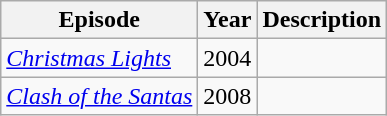<table class="wikitable sortable">
<tr>
<th>Episode</th>
<th>Year</th>
<th>Description</th>
</tr>
<tr>
<td><em><a href='#'>Christmas Lights</a></em></td>
<td>2004</td>
<td></td>
</tr>
<tr>
<td><em><a href='#'>Clash of the Santas</a></em></td>
<td>2008</td>
<td></td>
</tr>
</table>
